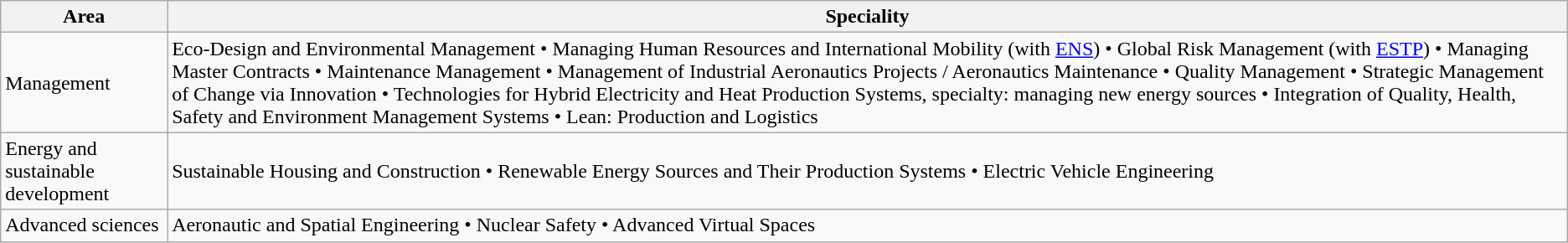<table class="wikitable sortable" border="2">
<tr>
<th scope="col">Area</th>
<th scope="col">Speciality</th>
</tr>
<tr>
<td rowspan=1>Management</td>
<td>Eco-Design and Environmental Management • Managing Human Resources and International Mobility (with <a href='#'>ENS</a>) • Global Risk Management (with <a href='#'>ESTP</a>) • Managing Master Contracts  • Maintenance Management • Management of Industrial Aeronautics Projects / Aeronautics Maintenance • Quality Management • Strategic Management of Change via Innovation • Technologies for Hybrid Electricity and Heat Production Systems, specialty: managing new energy sources • Integration of Quality, Health, Safety and Environment Management Systems • Lean: Production and Logistics</td>
</tr>
<tr>
<td rowspan=1>Energy and sustainable development</td>
<td>Sustainable Housing and Construction • Renewable Energy Sources and Their Production Systems • Electric Vehicle Engineering</td>
</tr>
<tr>
<td rowspan=1>Advanced sciences</td>
<td>Aeronautic and Spatial Engineering • Nuclear Safety • Advanced Virtual Spaces</td>
</tr>
</table>
